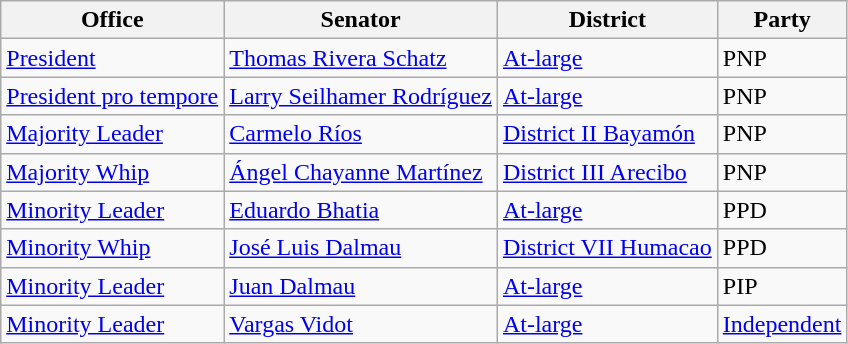<table class="wikitable">
<tr>
<th>Office</th>
<th>Senator</th>
<th>District</th>
<th>Party</th>
</tr>
<tr>
<td><a href='#'>President</a></td>
<td><a href='#'>Thomas Rivera Schatz</a></td>
<td><a href='#'>At-large</a></td>
<td>PNP</td>
</tr>
<tr>
<td><a href='#'>President pro tempore</a></td>
<td><a href='#'>Larry Seilhamer Rodríguez</a></td>
<td><a href='#'>At-large</a></td>
<td>PNP</td>
</tr>
<tr>
<td><a href='#'>Majority Leader</a></td>
<td><a href='#'>Carmelo Ríos</a></td>
<td><a href='#'>District II Bayamón</a></td>
<td>PNP</td>
</tr>
<tr>
<td><a href='#'>Majority Whip</a></td>
<td><a href='#'>Ángel Chayanne Martínez</a></td>
<td><a href='#'>District III Arecibo</a></td>
<td>PNP</td>
</tr>
<tr>
<td><a href='#'>Minority Leader</a></td>
<td><a href='#'>Eduardo Bhatia</a></td>
<td><a href='#'>At-large</a></td>
<td>PPD</td>
</tr>
<tr>
<td><a href='#'>Minority Whip</a></td>
<td><a href='#'>José Luis Dalmau</a></td>
<td><a href='#'>District VII Humacao</a></td>
<td>PPD</td>
</tr>
<tr>
<td><a href='#'>Minority Leader</a></td>
<td><a href='#'>Juan Dalmau</a></td>
<td><a href='#'>At-large</a></td>
<td>PIP</td>
</tr>
<tr>
<td><a href='#'>Minority Leader</a></td>
<td><a href='#'>Vargas Vidot</a></td>
<td><a href='#'>At-large</a></td>
<td><a href='#'>Independent</a></td>
</tr>
</table>
